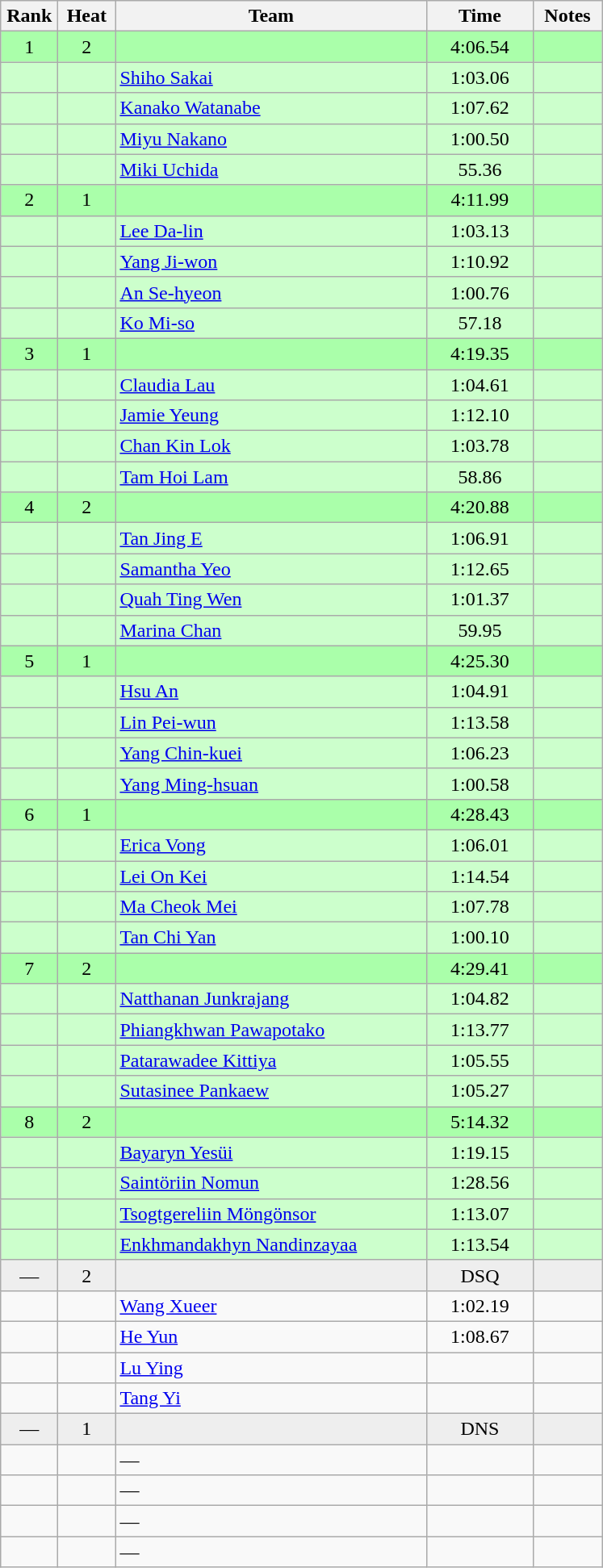<table class="wikitable" style="text-align:center">
<tr>
<th width=40>Rank</th>
<th width=40>Heat</th>
<th width=250>Team</th>
<th width=80>Time</th>
<th width=50>Notes</th>
</tr>
<tr bgcolor="aaffaa">
<td>1</td>
<td>2</td>
<td align=left></td>
<td>4:06.54</td>
<td></td>
</tr>
<tr bgcolor="ccffcc">
<td></td>
<td></td>
<td align=left><a href='#'>Shiho Sakai</a></td>
<td>1:03.06</td>
<td></td>
</tr>
<tr bgcolor="ccffcc">
<td></td>
<td></td>
<td align=left><a href='#'>Kanako Watanabe</a></td>
<td>1:07.62</td>
<td></td>
</tr>
<tr bgcolor="ccffcc">
<td></td>
<td></td>
<td align=left><a href='#'>Miyu Nakano</a></td>
<td>1:00.50</td>
<td></td>
</tr>
<tr bgcolor="ccffcc">
<td></td>
<td></td>
<td align=left><a href='#'>Miki Uchida</a></td>
<td>55.36</td>
<td></td>
</tr>
<tr bgcolor="aaffaa">
<td>2</td>
<td>1</td>
<td align=left></td>
<td>4:11.99</td>
<td></td>
</tr>
<tr bgcolor="ccffcc">
<td></td>
<td></td>
<td align=left><a href='#'>Lee Da-lin</a></td>
<td>1:03.13</td>
<td></td>
</tr>
<tr bgcolor="ccffcc">
<td></td>
<td></td>
<td align=left><a href='#'>Yang Ji-won</a></td>
<td>1:10.92</td>
<td></td>
</tr>
<tr bgcolor="ccffcc">
<td></td>
<td></td>
<td align=left><a href='#'>An Se-hyeon</a></td>
<td>1:00.76</td>
<td></td>
</tr>
<tr bgcolor="ccffcc">
<td></td>
<td></td>
<td align=left><a href='#'>Ko Mi-so</a></td>
<td>57.18</td>
<td></td>
</tr>
<tr bgcolor="aaffaa">
<td>3</td>
<td>1</td>
<td align=left></td>
<td>4:19.35</td>
<td></td>
</tr>
<tr bgcolor="ccffcc">
<td></td>
<td></td>
<td align=left><a href='#'>Claudia Lau</a></td>
<td>1:04.61</td>
<td></td>
</tr>
<tr bgcolor="ccffcc">
<td></td>
<td></td>
<td align=left><a href='#'>Jamie Yeung</a></td>
<td>1:12.10</td>
<td></td>
</tr>
<tr bgcolor="ccffcc">
<td></td>
<td></td>
<td align=left><a href='#'>Chan Kin Lok</a></td>
<td>1:03.78</td>
<td></td>
</tr>
<tr bgcolor="ccffcc">
<td></td>
<td></td>
<td align=left><a href='#'>Tam Hoi Lam</a></td>
<td>58.86</td>
<td></td>
</tr>
<tr bgcolor="aaffaa">
<td>4</td>
<td>2</td>
<td align=left></td>
<td>4:20.88</td>
<td></td>
</tr>
<tr bgcolor="ccffcc">
<td></td>
<td></td>
<td align=left><a href='#'>Tan Jing E</a></td>
<td>1:06.91</td>
<td></td>
</tr>
<tr bgcolor="ccffcc">
<td></td>
<td></td>
<td align=left><a href='#'>Samantha Yeo</a></td>
<td>1:12.65</td>
<td></td>
</tr>
<tr bgcolor="ccffcc">
<td></td>
<td></td>
<td align=left><a href='#'>Quah Ting Wen</a></td>
<td>1:01.37</td>
<td></td>
</tr>
<tr bgcolor="ccffcc">
<td></td>
<td></td>
<td align=left><a href='#'>Marina Chan</a></td>
<td>59.95</td>
<td></td>
</tr>
<tr bgcolor="aaffaa">
<td>5</td>
<td>1</td>
<td align=left></td>
<td>4:25.30</td>
<td></td>
</tr>
<tr bgcolor="ccffcc">
<td></td>
<td></td>
<td align=left><a href='#'>Hsu An</a></td>
<td>1:04.91</td>
<td></td>
</tr>
<tr bgcolor="ccffcc">
<td></td>
<td></td>
<td align=left><a href='#'>Lin Pei-wun</a></td>
<td>1:13.58</td>
<td></td>
</tr>
<tr bgcolor="ccffcc">
<td></td>
<td></td>
<td align=left><a href='#'>Yang Chin-kuei</a></td>
<td>1:06.23</td>
<td></td>
</tr>
<tr bgcolor="ccffcc">
<td></td>
<td></td>
<td align=left><a href='#'>Yang Ming-hsuan</a></td>
<td>1:00.58</td>
<td></td>
</tr>
<tr bgcolor="aaffaa">
<td>6</td>
<td>1</td>
<td align=left></td>
<td>4:28.43</td>
<td></td>
</tr>
<tr bgcolor="ccffcc">
<td></td>
<td></td>
<td align=left><a href='#'>Erica Vong</a></td>
<td>1:06.01</td>
<td></td>
</tr>
<tr bgcolor="ccffcc">
<td></td>
<td></td>
<td align=left><a href='#'>Lei On Kei</a></td>
<td>1:14.54</td>
<td></td>
</tr>
<tr bgcolor="ccffcc">
<td></td>
<td></td>
<td align=left><a href='#'>Ma Cheok Mei</a></td>
<td>1:07.78</td>
<td></td>
</tr>
<tr bgcolor="ccffcc">
<td></td>
<td></td>
<td align=left><a href='#'>Tan Chi Yan</a></td>
<td>1:00.10</td>
<td></td>
</tr>
<tr bgcolor="aaffaa">
<td>7</td>
<td>2</td>
<td align=left></td>
<td>4:29.41</td>
<td></td>
</tr>
<tr bgcolor="ccffcc">
<td></td>
<td></td>
<td align=left><a href='#'>Natthanan Junkrajang</a></td>
<td>1:04.82</td>
<td></td>
</tr>
<tr bgcolor="ccffcc">
<td></td>
<td></td>
<td align=left><a href='#'>Phiangkhwan Pawapotako</a></td>
<td>1:13.77</td>
<td></td>
</tr>
<tr bgcolor="ccffcc">
<td></td>
<td></td>
<td align=left><a href='#'>Patarawadee Kittiya</a></td>
<td>1:05.55</td>
<td></td>
</tr>
<tr bgcolor="ccffcc">
<td></td>
<td></td>
<td align=left><a href='#'>Sutasinee Pankaew</a></td>
<td>1:05.27</td>
<td></td>
</tr>
<tr bgcolor="aaffaa">
<td>8</td>
<td>2</td>
<td align=left></td>
<td>5:14.32</td>
<td></td>
</tr>
<tr bgcolor="ccffcc">
<td></td>
<td></td>
<td align=left><a href='#'>Bayaryn Yesüi</a></td>
<td>1:19.15</td>
<td></td>
</tr>
<tr bgcolor="ccffcc">
<td></td>
<td></td>
<td align=left><a href='#'>Saintöriin Nomun</a></td>
<td>1:28.56</td>
<td></td>
</tr>
<tr bgcolor="ccffcc">
<td></td>
<td></td>
<td align=left><a href='#'>Tsogtgereliin Möngönsor</a></td>
<td>1:13.07</td>
<td></td>
</tr>
<tr bgcolor="ccffcc">
<td></td>
<td></td>
<td align=left><a href='#'>Enkhmandakhyn Nandinzayaa</a></td>
<td>1:13.54</td>
<td></td>
</tr>
<tr bgcolor=eeeeee>
<td>—</td>
<td>2</td>
<td align=left></td>
<td>DSQ</td>
<td></td>
</tr>
<tr>
<td></td>
<td></td>
<td align=left><a href='#'>Wang Xueer</a></td>
<td>1:02.19</td>
<td></td>
</tr>
<tr>
<td></td>
<td></td>
<td align=left><a href='#'>He Yun</a></td>
<td>1:08.67</td>
<td></td>
</tr>
<tr>
<td></td>
<td></td>
<td align=left><a href='#'>Lu Ying</a></td>
<td></td>
<td></td>
</tr>
<tr>
<td></td>
<td></td>
<td align=left><a href='#'>Tang Yi</a></td>
<td></td>
<td></td>
</tr>
<tr bgcolor=eeeeee>
<td>—</td>
<td>1</td>
<td align=left></td>
<td>DNS</td>
<td></td>
</tr>
<tr>
<td></td>
<td></td>
<td align=left>—</td>
<td></td>
<td></td>
</tr>
<tr>
<td></td>
<td></td>
<td align=left>—</td>
<td></td>
<td></td>
</tr>
<tr>
<td></td>
<td></td>
<td align=left>—</td>
<td></td>
<td></td>
</tr>
<tr>
<td></td>
<td></td>
<td align=left>—</td>
<td></td>
<td></td>
</tr>
</table>
